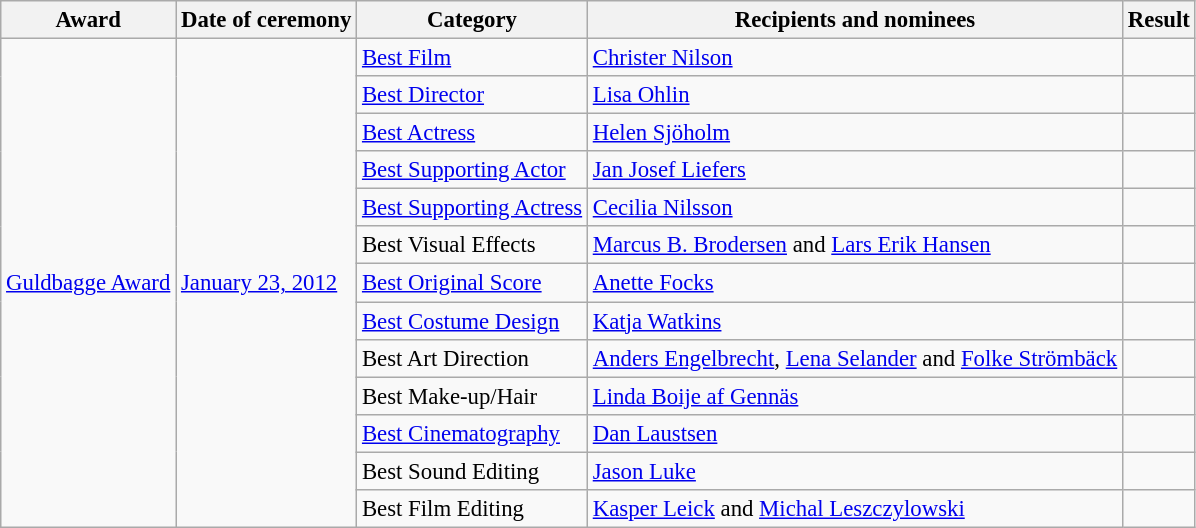<table class="wikitable sortable" style="font-size: 95%;">
<tr>
<th>Award</th>
<th>Date of ceremony</th>
<th>Category</th>
<th>Recipients and nominees</th>
<th>Result</th>
</tr>
<tr>
<td rowspan=13><a href='#'>Guldbagge Award</a></td>
<td rowspan=13><a href='#'>January 23, 2012</a></td>
<td><a href='#'>Best Film</a></td>
<td><a href='#'>Christer Nilson</a></td>
<td></td>
</tr>
<tr>
<td><a href='#'>Best Director</a></td>
<td><a href='#'>Lisa Ohlin</a></td>
<td></td>
</tr>
<tr>
<td><a href='#'>Best Actress</a></td>
<td><a href='#'>Helen Sjöholm</a></td>
<td></td>
</tr>
<tr>
<td><a href='#'>Best Supporting Actor</a></td>
<td><a href='#'>Jan Josef Liefers</a></td>
<td></td>
</tr>
<tr>
<td><a href='#'>Best Supporting Actress</a></td>
<td><a href='#'>Cecilia Nilsson</a></td>
<td></td>
</tr>
<tr>
<td>Best Visual Effects</td>
<td><a href='#'>Marcus B. Brodersen</a> and <a href='#'>Lars Erik Hansen</a></td>
<td></td>
</tr>
<tr>
<td><a href='#'>Best Original Score</a></td>
<td><a href='#'>Anette Focks</a></td>
<td></td>
</tr>
<tr>
<td><a href='#'>Best Costume Design</a></td>
<td><a href='#'>Katja Watkins</a></td>
<td></td>
</tr>
<tr>
<td>Best Art Direction</td>
<td><a href='#'>Anders Engelbrecht</a>, <a href='#'>Lena Selander</a> and <a href='#'>Folke Strömbäck</a></td>
<td></td>
</tr>
<tr>
<td>Best Make-up/Hair</td>
<td><a href='#'>Linda Boije af Gennäs</a></td>
<td></td>
</tr>
<tr>
<td><a href='#'>Best Cinematography</a></td>
<td><a href='#'>Dan Laustsen</a></td>
<td></td>
</tr>
<tr>
<td>Best Sound Editing</td>
<td><a href='#'>Jason Luke</a></td>
<td></td>
</tr>
<tr>
<td>Best Film Editing</td>
<td><a href='#'>Kasper Leick</a> and <a href='#'>Michal Leszczylowski</a></td>
<td></td>
</tr>
</table>
